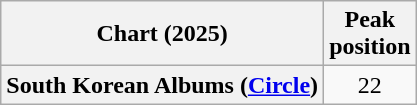<table class="wikitable plainrowheaders" style="text-align:center">
<tr>
<th scope="col">Chart (2025)</th>
<th scope="col">Peak<br>position</th>
</tr>
<tr>
<th scope="row">South Korean Albums (<a href='#'>Circle</a>)</th>
<td>22</td>
</tr>
</table>
